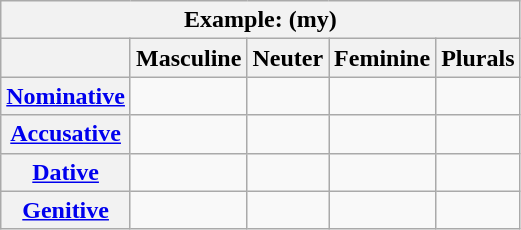<table class="wikitable">
<tr>
<th colspan="5">Example:  (my)</th>
</tr>
<tr>
<th></th>
<th>Masculine</th>
<th>Neuter</th>
<th>Feminine</th>
<th>Plurals</th>
</tr>
<tr>
<th><a href='#'>Nominative</a></th>
<td></td>
<td></td>
<td></td>
<td></td>
</tr>
<tr>
<th><a href='#'>Accusative</a></th>
<td></td>
<td></td>
<td></td>
<td></td>
</tr>
<tr>
<th><a href='#'>Dative</a></th>
<td></td>
<td></td>
<td></td>
<td></td>
</tr>
<tr>
<th><a href='#'>Genitive</a></th>
<td></td>
<td></td>
<td></td>
<td></td>
</tr>
</table>
